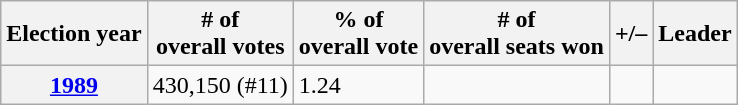<table class=wikitable>
<tr>
<th>Election year</th>
<th># of<br>overall votes</th>
<th>% of<br>overall vote</th>
<th># of<br>overall seats won</th>
<th>+/–</th>
<th>Leader</th>
</tr>
<tr>
<th><a href='#'>1989</a></th>
<td>430,150 (#11)</td>
<td>1.24</td>
<td></td>
<td></td>
<td></td>
</tr>
</table>
